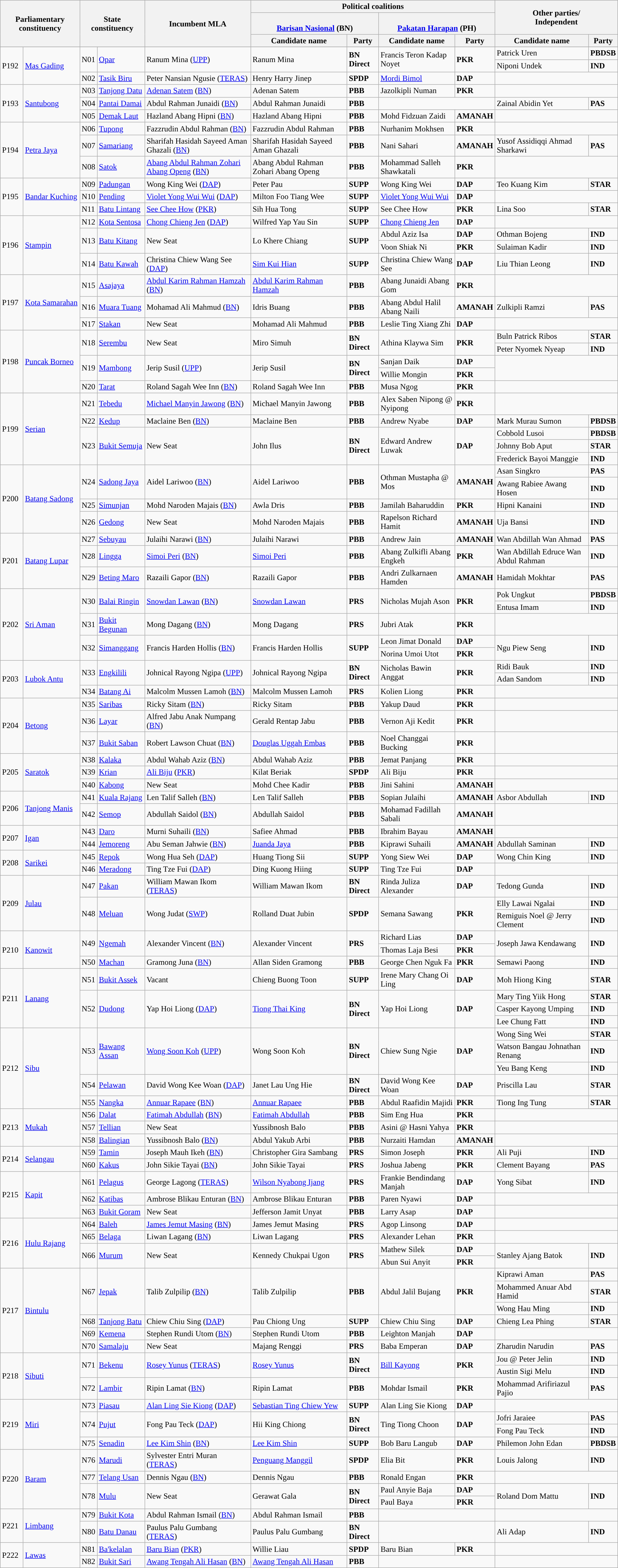<table class="wikitable">
<tr>
<th rowspan="3" colspan="2">Parliamentary constituency</th>
<th rowspan="3" colspan="2">State constituency</th>
<th rowspan="3">Incumbent MLA</th>
<th colspan="4">Political coalitions</th>
<th rowspan="2" colspan="2">Other parties/<br> Independent</th>
</tr>
<tr>
<th colspan="2"><br><a href='#'>Barisan Nasional</a> (BN)</th>
<th colspan="2"><br><a href='#'>Pakatan Harapan</a> (PH)</th>
</tr>
<tr>
<th>Candidate name</th>
<th colspan="1">Party</th>
<th>Candidate name</th>
<th colspan="1">Party</th>
<th>Candidate name</th>
<th colspan="1">Party</th>
</tr>
<tr>
</tr>
<tr>
<td rowspan="3">P192</td>
<td rowspan="3"><a href='#'>Mas Gading</a></td>
<td rowspan="2">N01</td>
<td rowspan="2"><a href='#'>Opar</a></td>
<td rowspan="2">Ranum Mina (<a href='#'>UPP</a>)</td>
<td rowspan="2">Ranum Mina</td>
<td rowspan="2"><strong>BN Direct</strong></td>
<td rowspan="2">Francis Teron Kadap Noyet</td>
<td rowspan="2"><strong>PKR</strong></td>
<td>Patrick Uren</td>
<td><strong>PBDSB</strong></td>
</tr>
<tr>
<td>Niponi Undek</td>
<td><strong>IND</strong></td>
</tr>
<tr>
<td>N02</td>
<td><a href='#'>Tasik Biru</a></td>
<td>Peter Nansian Ngusie (<a href='#'>TERAS</a>)</td>
<td>Henry Harry Jinep</td>
<td><strong>SPDP</strong></td>
<td><a href='#'>Mordi Bimol</a></td>
<td><strong>DAP</strong></td>
<td colspan="2"></td>
</tr>
<tr>
<td rowspan="3">P193</td>
<td rowspan="3"><a href='#'>Santubong</a></td>
<td>N03</td>
<td><a href='#'>Tanjong Datu</a></td>
<td><a href='#'>Adenan Satem</a> (<a href='#'>BN</a>)</td>
<td>Adenan Satem</td>
<td><strong>PBB</strong></td>
<td>Jazolkipli Numan</td>
<td><strong>PKR</strong></td>
<td colspan="2"></td>
</tr>
<tr>
<td>N04</td>
<td><a href='#'>Pantai Damai</a></td>
<td>Abdul Rahman Junaidi (<a href='#'>BN</a>)</td>
<td>Abdul Rahman Junaidi</td>
<td><strong>PBB</strong></td>
<td colspan="2"></td>
<td>Zainal Abidin Yet</td>
<td><strong>PAS</strong></td>
</tr>
<tr>
<td>N05</td>
<td><a href='#'>Demak Laut</a></td>
<td>Hazland Abang Hipni (<a href='#'>BN</a>)</td>
<td>Hazland Abang Hipni</td>
<td><strong>PBB</strong></td>
<td>Mohd Fidzuan Zaidi</td>
<td><strong>AMANAH</strong></td>
<td colspan="2"></td>
</tr>
<tr>
<td rowspan="3">P194</td>
<td rowspan="3"><a href='#'>Petra Jaya</a></td>
<td>N06</td>
<td><a href='#'>Tupong</a></td>
<td>Fazzrudin Abdul Rahman (<a href='#'>BN</a>)</td>
<td>Fazzrudin Abdul Rahman</td>
<td><strong>PBB</strong></td>
<td>Nurhanim Mokhsen</td>
<td><strong>PKR</strong></td>
<td colspan="2"></td>
</tr>
<tr>
<td>N07</td>
<td><a href='#'>Samariang</a></td>
<td>Sharifah Hasidah Sayeed Aman Ghazali (<a href='#'>BN</a>)</td>
<td>Sharifah Hasidah Sayeed Aman Ghazali</td>
<td><strong>PBB</strong></td>
<td>Nani Sahari</td>
<td><strong>AMANAH</strong></td>
<td>Yusof Assidiqqi Ahmad Sharkawi</td>
<td><strong>PAS</strong></td>
</tr>
<tr>
<td>N08</td>
<td><a href='#'>Satok</a></td>
<td><a href='#'>Abang Abdul Rahman Zohari Abang Openg</a> (<a href='#'>BN</a>)</td>
<td>Abang Abdul Rahman Zohari Abang Openg</td>
<td><strong>PBB</strong></td>
<td>Mohammad Salleh Shawkatali</td>
<td><strong>PKR</strong></td>
<td colspan="2"></td>
</tr>
<tr>
<td rowspan="3">P195</td>
<td rowspan="3"><a href='#'>Bandar Kuching</a></td>
<td>N09</td>
<td><a href='#'>Padungan</a></td>
<td>Wong King Wei (<a href='#'>DAP</a>)</td>
<td>Peter Pau</td>
<td><strong>SUPP</strong></td>
<td>Wong King Wei</td>
<td><strong>DAP</strong></td>
<td>Teo Kuang Kim</td>
<td><strong>STAR</strong></td>
</tr>
<tr>
<td>N10</td>
<td><a href='#'>Pending</a></td>
<td><a href='#'>Violet Yong Wui Wui</a> (<a href='#'>DAP</a>)</td>
<td>Milton Foo Tiang Wee</td>
<td><strong>SUPP</strong></td>
<td><a href='#'>Violet Yong Wui Wui</a></td>
<td><strong>DAP</strong></td>
<td colspan="2"></td>
</tr>
<tr>
<td>N11</td>
<td><a href='#'>Batu Lintang</a></td>
<td><a href='#'>See Chee How</a> (<a href='#'>PKR</a>)</td>
<td>Sih Hua Tong</td>
<td><strong>SUPP</strong></td>
<td>See Chee How</td>
<td><strong>PKR</strong></td>
<td>Lina Soo</td>
<td><strong>STAR</strong></td>
</tr>
<tr>
<td rowspan="4">P196</td>
<td rowspan="4"><a href='#'>Stampin</a></td>
<td>N12</td>
<td><a href='#'>Kota Sentosa</a></td>
<td><a href='#'>Chong Chieng Jen</a> (<a href='#'>DAP</a>)</td>
<td>Wilfred Yap Yau Sin</td>
<td><strong>SUPP</strong></td>
<td><a href='#'>Chong Chieng Jen</a></td>
<td><strong>DAP</strong></td>
<td colspan="2"></td>
</tr>
<tr>
<td rowspan="2">N13</td>
<td rowspan="2"><a href='#'>Batu Kitang</a></td>
<td rowspan="2">New Seat</td>
<td rowspan="2">Lo Khere Chiang</td>
<td rowspan="2"><strong>SUPP</strong></td>
<td>Abdul Aziz Isa</td>
<td><strong>DAP</strong></td>
<td>Othman Bojeng</td>
<td><strong>IND</strong></td>
</tr>
<tr>
<td>Voon Shiak Ni</td>
<td><strong>PKR</strong></td>
<td>Sulaiman Kadir</td>
<td><strong>IND</strong></td>
</tr>
<tr>
<td>N14</td>
<td><a href='#'>Batu Kawah</a></td>
<td>Christina Chiew Wang See (<a href='#'>DAP</a>)</td>
<td><a href='#'>Sim Kui Hian</a></td>
<td><strong>SUPP</strong></td>
<td>Christina Chiew Wang See</td>
<td><strong>DAP</strong></td>
<td>Liu Thian Leong</td>
<td><strong>IND</strong></td>
</tr>
<tr>
<td rowspan="3">P197</td>
<td rowspan="3"><a href='#'>Kota Samarahan</a></td>
<td>N15</td>
<td><a href='#'>Asajaya</a></td>
<td><a href='#'>Abdul Karim Rahman Hamzah</a> (<a href='#'>BN</a>)</td>
<td><a href='#'>Abdul Karim Rahman Hamzah</a></td>
<td><strong>PBB</strong></td>
<td>Abang Junaidi Abang Gom</td>
<td><strong>PKR</strong></td>
<td colspan="2"></td>
</tr>
<tr>
<td>N16</td>
<td><a href='#'>Muara Tuang</a></td>
<td>Mohamad Ali Mahmud (<a href='#'>BN</a>)</td>
<td>Idris Buang</td>
<td><strong>PBB</strong></td>
<td>Abang Abdul Halil Abang Naili</td>
<td><strong>AMANAH</strong></td>
<td>Zulkipli Ramzi</td>
<td><strong>PAS</strong></td>
</tr>
<tr>
<td>N17</td>
<td><a href='#'>Stakan</a></td>
<td>New Seat</td>
<td>Mohamad Ali Mahmud</td>
<td><strong>PBB</strong></td>
<td>Leslie Ting Xiang Zhi</td>
<td><strong>DAP</strong></td>
<td colspan="2"></td>
</tr>
<tr>
<td rowspan="5">P198</td>
<td rowspan="5"><a href='#'>Puncak Borneo</a></td>
<td rowspan="2">N18</td>
<td rowspan="2"><a href='#'>Serembu</a></td>
<td rowspan="2">New Seat</td>
<td rowspan="2">Miro Simuh</td>
<td rowspan="2"><strong>BN Direct</strong></td>
<td rowspan="2">Athina Klaywa Sim</td>
<td rowspan="2"><strong>PKR</strong></td>
<td>Buln Patrick Ribos</td>
<td><strong>STAR</strong></td>
</tr>
<tr>
<td>Peter Nyomek Nyeap</td>
<td><strong>IND</strong></td>
</tr>
<tr>
<td rowspan="2">N19</td>
<td rowspan="2"><a href='#'>Mambong</a></td>
<td rowspan="2">Jerip Susil (<a href='#'>UPP</a>)</td>
<td rowspan="2">Jerip Susil</td>
<td rowspan="2"><strong>BN Direct</strong></td>
<td>Sanjan Daik</td>
<td><strong>DAP</strong></td>
<td rowspan="2" colspan="2"></td>
</tr>
<tr>
<td>Willie Mongin</td>
<td><strong>PKR</strong></td>
</tr>
<tr>
<td>N20</td>
<td><a href='#'>Tarat</a></td>
<td>Roland Sagah Wee Inn (<a href='#'>BN</a>)</td>
<td>Roland Sagah Wee Inn</td>
<td><strong>PBB</strong></td>
<td>Musa Ngog</td>
<td><strong>PKR</strong></td>
<td colspan="2"></td>
</tr>
<tr>
<td rowspan="5">P199</td>
<td rowspan="5"><a href='#'>Serian</a></td>
<td>N21</td>
<td><a href='#'>Tebedu</a></td>
<td><a href='#'>Michael Manyin Jawong</a> (<a href='#'>BN</a>)</td>
<td>Michael Manyin Jawong</td>
<td><strong>PBB</strong></td>
<td>Alex Saben Nipong @ Nyipong</td>
<td><strong>PKR</strong></td>
<td colspan="2"></td>
</tr>
<tr>
<td>N22</td>
<td><a href='#'>Kedup</a></td>
<td>Maclaine Ben (<a href='#'>BN</a>)</td>
<td>Maclaine Ben</td>
<td><strong>PBB</strong></td>
<td>Andrew Nyabe</td>
<td><strong>DAP</strong></td>
<td>Mark Murau Sumon</td>
<td><strong>PBDSB</strong></td>
</tr>
<tr>
<td rowspan="3">N23</td>
<td rowspan="3"><a href='#'>Bukit Semuja</a></td>
<td rowspan="3">New Seat</td>
<td rowspan="3">John Ilus</td>
<td rowspan="3"><strong>BN Direct</strong></td>
<td rowspan="3">Edward Andrew Luwak</td>
<td rowspan="3"><strong>DAP</strong></td>
<td>Cobbold Lusoi</td>
<td><strong>PBDSB</strong></td>
</tr>
<tr>
<td>Johnny Bob Aput</td>
<td><strong>STAR</strong></td>
</tr>
<tr>
<td>Frederick Bayoi Manggie</td>
<td><strong>IND</strong></td>
</tr>
<tr>
<td rowspan="4">P200</td>
<td rowspan="4"><a href='#'>Batang Sadong</a></td>
<td rowspan="2">N24</td>
<td rowspan="2"><a href='#'>Sadong Jaya</a></td>
<td rowspan="2">Aidel Lariwoo (<a href='#'>BN</a>)</td>
<td rowspan="2">Aidel Lariwoo</td>
<td rowspan="2"><strong>PBB</strong></td>
<td rowspan="2">Othman Mustapha @ Mos</td>
<td rowspan="2"><strong>AMANAH</strong></td>
<td>Asan Singkro</td>
<td><strong>PAS</strong></td>
</tr>
<tr>
<td>Awang Rabiee Awang Hosen</td>
<td><strong>IND</strong></td>
</tr>
<tr>
<td>N25</td>
<td><a href='#'>Simunjan</a></td>
<td>Mohd Naroden Majais (<a href='#'>BN</a>)</td>
<td>Awla Dris</td>
<td><strong>PBB</strong></td>
<td>Jamilah Baharuddin</td>
<td><strong>PKR</strong></td>
<td>Hipni Kanaini</td>
<td><strong>IND</strong></td>
</tr>
<tr>
<td>N26</td>
<td><a href='#'>Gedong</a></td>
<td>New Seat</td>
<td>Mohd Naroden Majais</td>
<td><strong>PBB</strong></td>
<td>Rapelson Richard Hamit</td>
<td><strong>AMANAH</strong></td>
<td>Uja Bansi</td>
<td><strong>IND</strong></td>
</tr>
<tr>
<td rowspan="3">P201</td>
<td rowspan="3"><a href='#'>Batang Lupar</a></td>
<td>N27</td>
<td><a href='#'>Sebuyau</a></td>
<td>Julaihi Narawi (<a href='#'>BN</a>)</td>
<td>Julaihi Narawi</td>
<td><strong>PBB</strong></td>
<td>Andrew Jain</td>
<td><strong>AMANAH</strong></td>
<td>Wan Abdillah Wan Ahmad</td>
<td><strong>PAS</strong></td>
</tr>
<tr>
<td>N28</td>
<td><a href='#'>Lingga</a></td>
<td><a href='#'>Simoi Peri</a> (<a href='#'>BN</a>)</td>
<td><a href='#'>Simoi Peri</a></td>
<td><strong>PBB</strong></td>
<td>Abang Zulkifli Abang Engkeh</td>
<td><strong>PKR</strong></td>
<td>Wan Abdillah Edruce Wan Abdul Rahman</td>
<td><strong>IND</strong></td>
</tr>
<tr>
<td>N29</td>
<td><a href='#'>Beting Maro</a></td>
<td>Razaili Gapor (<a href='#'>BN</a>)</td>
<td>Razaili Gapor</td>
<td><strong>PBB</strong></td>
<td>Andri Zulkarnaen Hamden</td>
<td><strong>AMANAH</strong></td>
<td>Hamidah Mokhtar</td>
<td><strong>PAS</strong></td>
</tr>
<tr>
<td rowspan="5">P202</td>
<td rowspan="5"><a href='#'>Sri Aman</a></td>
<td rowspan="2">N30</td>
<td rowspan="2"><a href='#'>Balai Ringin</a></td>
<td rowspan="2"><a href='#'>Snowdan Lawan</a> (<a href='#'>BN</a>)</td>
<td rowspan="2"><a href='#'>Snowdan Lawan</a></td>
<td rowspan="2"><strong>PRS</strong></td>
<td rowspan="2">Nicholas Mujah Ason</td>
<td rowspan="2"><strong>PKR</strong></td>
<td>Pok Ungkut</td>
<td><strong>PBDSB</strong></td>
</tr>
<tr>
<td>Entusa Imam</td>
<td><strong>IND</strong></td>
</tr>
<tr>
<td>N31</td>
<td><a href='#'>Bukit Begunan</a></td>
<td>Mong Dagang (<a href='#'>BN</a>)</td>
<td>Mong Dagang</td>
<td><strong>PRS</strong></td>
<td>Jubri Atak</td>
<td><strong>PKR</strong></td>
<td colspan="2"></td>
</tr>
<tr>
<td rowspan="2">N32</td>
<td rowspan="2"><a href='#'>Simanggang</a></td>
<td rowspan="2">Francis Harden Hollis (<a href='#'>BN</a>)</td>
<td rowspan="2">Francis Harden Hollis</td>
<td rowspan="2"><strong>SUPP</strong></td>
<td>Leon Jimat Donald</td>
<td><strong>DAP</strong></td>
<td rowspan="2">Ngu Piew Seng</td>
<td rowspan="2"><strong>IND</strong></td>
</tr>
<tr>
<td>Norina Umoi Utot</td>
<td><strong>PKR</strong></td>
</tr>
<tr>
<td rowspan="3">P203</td>
<td rowspan="3"><a href='#'>Lubok Antu</a></td>
<td rowspan="2">N33</td>
<td rowspan="2"><a href='#'>Engkilili</a></td>
<td rowspan="2">Johnical Rayong Ngipa (<a href='#'>UPP</a>)</td>
<td rowspan="2">Johnical Rayong Ngipa</td>
<td rowspan="2"><strong>BN Direct</strong></td>
<td rowspan="2">Nicholas Bawin Anggat</td>
<td rowspan="2"><strong>PKR</strong></td>
<td>Ridi Bauk</td>
<td><strong>IND</strong></td>
</tr>
<tr>
<td>Adan Sandom</td>
<td><strong>IND</strong></td>
</tr>
<tr>
<td>N34</td>
<td><a href='#'>Batang Ai</a></td>
<td>Malcolm Mussen Lamoh (<a href='#'>BN</a>)</td>
<td>Malcolm Mussen Lamoh</td>
<td><strong>PRS</strong></td>
<td>Kolien Liong</td>
<td><strong>PKR</strong></td>
<td colspan="2"></td>
</tr>
<tr>
<td rowspan="3">P204</td>
<td rowspan="3"><a href='#'>Betong</a></td>
<td>N35</td>
<td><a href='#'>Saribas</a></td>
<td>Ricky Sitam (<a href='#'>BN</a>)</td>
<td>Ricky Sitam</td>
<td><strong>PBB</strong></td>
<td>Yakup Daud</td>
<td><strong>PKR</strong></td>
<td colspan="2"></td>
</tr>
<tr>
<td>N36</td>
<td><a href='#'>Layar</a></td>
<td>Alfred Jabu Anak Numpang (<a href='#'>BN</a>)</td>
<td>Gerald Rentap Jabu</td>
<td><strong>PBB</strong></td>
<td>Vernon Aji Kedit</td>
<td><strong>PKR</strong></td>
<td colspan="2"></td>
</tr>
<tr>
<td>N37</td>
<td><a href='#'>Bukit Saban</a></td>
<td>Robert Lawson Chuat (<a href='#'>BN</a>)</td>
<td><a href='#'>Douglas Uggah Embas</a></td>
<td><strong>PBB</strong></td>
<td>Noel Changgai Bucking</td>
<td><strong>PKR</strong></td>
<td colspan="2"></td>
</tr>
<tr>
<td rowspan="3">P205</td>
<td rowspan="3"><a href='#'>Saratok</a></td>
<td>N38</td>
<td><a href='#'>Kalaka</a></td>
<td>Abdul Wahab Aziz (<a href='#'>BN</a>)</td>
<td>Abdul Wahab Aziz</td>
<td><strong>PBB</strong></td>
<td>Jemat Panjang</td>
<td><strong>PKR</strong></td>
<td colspan="2"></td>
</tr>
<tr>
<td>N39</td>
<td><a href='#'>Krian</a></td>
<td><a href='#'>Ali Biju</a> (<a href='#'>PKR</a>)</td>
<td>Kilat Beriak</td>
<td><strong>SPDP</strong></td>
<td>Ali Biju</td>
<td><strong>PKR</strong></td>
<td colspan="2"></td>
</tr>
<tr>
<td>N40</td>
<td><a href='#'>Kabong</a></td>
<td>New Seat</td>
<td>Mohd Chee Kadir</td>
<td><strong>PBB</strong></td>
<td>Jini Sahini</td>
<td><strong>AMANAH</strong></td>
<td colspan="2"></td>
</tr>
<tr>
<td rowspan="2">P206</td>
<td rowspan="2"><a href='#'>Tanjong Manis</a></td>
<td>N41</td>
<td><a href='#'>Kuala Rajang</a></td>
<td>Len Talif Salleh (<a href='#'>BN</a>)</td>
<td>Len Talif Salleh</td>
<td><strong>PBB</strong></td>
<td>Sopian Julaihi</td>
<td><strong>AMANAH</strong></td>
<td>Asbor Abdullah</td>
<td><strong>IND</strong></td>
</tr>
<tr>
<td>N42</td>
<td><a href='#'>Semop</a></td>
<td>Abdullah Saidol (<a href='#'>BN</a>)</td>
<td>Abdullah Saidol</td>
<td><strong>PBB</strong></td>
<td>Mohamad Fadillah Sabali</td>
<td><strong>AMANAH</strong></td>
<td colspan="2"></td>
</tr>
<tr>
<td rowspan="2">P207</td>
<td rowspan="2"><a href='#'>Igan</a></td>
<td>N43</td>
<td><a href='#'>Daro</a></td>
<td>Murni Suhaili (<a href='#'>BN</a>)</td>
<td>Safiee Ahmad</td>
<td><strong>PBB</strong></td>
<td>Ibrahim Bayau</td>
<td><strong>AMANAH</strong></td>
<td colspan="2"></td>
</tr>
<tr>
<td>N44</td>
<td><a href='#'>Jemoreng</a></td>
<td>Abu Seman Jahwie (<a href='#'>BN</a>)</td>
<td><a href='#'>Juanda Jaya</a></td>
<td><strong>PBB</strong></td>
<td>Kiprawi Suhaili</td>
<td><strong>AMANAH</strong></td>
<td>Abdullah Saminan</td>
<td><strong>IND</strong></td>
</tr>
<tr>
<td rowspan="2">P208</td>
<td rowspan="2"><a href='#'>Sarikei</a></td>
<td>N45</td>
<td><a href='#'>Repok</a></td>
<td>Wong Hua Seh (<a href='#'>DAP</a>)</td>
<td>Huang Tiong Sii</td>
<td><strong>SUPP</strong></td>
<td>Yong Siew Wei</td>
<td><strong>DAP</strong></td>
<td>Wong Chin King</td>
<td><strong>IND</strong></td>
</tr>
<tr>
<td>N46</td>
<td><a href='#'>Meradong</a></td>
<td>Ting Tze Fui (<a href='#'>DAP</a>)</td>
<td>Ding Kuong Hiing</td>
<td><strong>SUPP</strong></td>
<td>Ting Tze Fui</td>
<td><strong>DAP</strong></td>
<td colspan="2"></td>
</tr>
<tr>
<td rowspan="3">P209</td>
<td rowspan="3"><a href='#'>Julau</a></td>
<td>N47</td>
<td><a href='#'>Pakan</a></td>
<td>William Mawan Ikom (<a href='#'>TERAS</a>)</td>
<td>William Mawan Ikom</td>
<td><strong>BN Direct</strong></td>
<td>Rinda Juliza Alexander</td>
<td><strong>DAP</strong></td>
<td>Tedong Gunda</td>
<td><strong>IND</strong></td>
</tr>
<tr>
<td rowspan="2">N48</td>
<td rowspan="2"><a href='#'>Meluan</a></td>
<td rowspan="2">Wong Judat (<a href='#'>SWP</a>)</td>
<td rowspan="2">Rolland Duat Jubin</td>
<td rowspan="2"><strong>SPDP</strong></td>
<td rowspan="2">Semana Sawang</td>
<td rowspan="2"><strong>PKR</strong></td>
<td>Elly Lawai Ngalai</td>
<td><strong>IND</strong></td>
</tr>
<tr>
<td>Remiguis Noel @ Jerry Clement</td>
<td><strong>IND</strong></td>
</tr>
<tr>
<td rowspan="3">P210</td>
<td rowspan="3"><a href='#'>Kanowit</a></td>
<td rowspan="2">N49</td>
<td rowspan="2"><a href='#'>Ngemah</a></td>
<td rowspan="2">Alexander Vincent (<a href='#'>BN</a>)</td>
<td rowspan="2">Alexander Vincent</td>
<td rowspan="2"><strong>PRS</strong></td>
<td>Richard Lias</td>
<td><strong>DAP</strong></td>
<td rowspan="2">Joseph Jawa Kendawang</td>
<td rowspan="2"><strong>IND</strong></td>
</tr>
<tr>
<td>Thomas Laja Besi</td>
<td><strong>PKR</strong></td>
</tr>
<tr>
<td>N50</td>
<td><a href='#'>Machan</a></td>
<td>Gramong Juna (<a href='#'>BN</a>)</td>
<td>Allan Siden Gramong</td>
<td><strong>PBB</strong></td>
<td>George Chen Nguk Fa</td>
<td><strong>PKR</strong></td>
<td>Semawi Paong</td>
<td><strong>IND</strong></td>
</tr>
<tr>
<td rowspan="4">P211</td>
<td rowspan="4"><a href='#'>Lanang</a></td>
<td>N51</td>
<td><a href='#'>Bukit Assek</a></td>
<td>Vacant</td>
<td>Chieng Buong Toon</td>
<td><strong>SUPP</strong></td>
<td>Irene Mary Chang Oi Ling</td>
<td><strong>DAP</strong></td>
<td>Moh Hiong King</td>
<td><strong>STAR</strong></td>
</tr>
<tr>
<td rowspan="3">N52</td>
<td rowspan="3"><a href='#'>Dudong</a></td>
<td rowspan="3">Yap Hoi Liong (<a href='#'>DAP</a>)</td>
<td rowspan="3"><a href='#'>Tiong Thai King</a></td>
<td rowspan="3"><strong>BN Direct</strong></td>
<td rowspan="3">Yap Hoi Liong</td>
<td rowspan="3"><strong>DAP</strong></td>
<td>Mary Ting Yiik Hong</td>
<td><strong>STAR</strong></td>
</tr>
<tr>
<td>Casper Kayong Umping</td>
<td><strong>IND</strong></td>
</tr>
<tr>
<td>Lee Chung Fatt</td>
<td><strong>IND</strong></td>
</tr>
<tr>
<td rowspan="5">P212</td>
<td rowspan="5"><a href='#'>Sibu</a></td>
<td rowspan="3">N53</td>
<td rowspan="3"><a href='#'>Bawang Assan</a></td>
<td rowspan="3"><a href='#'>Wong Soon Koh</a> (<a href='#'>UPP</a>)</td>
<td rowspan="3">Wong Soon Koh</td>
<td rowspan="3"><strong>BN Direct</strong></td>
<td rowspan="3">Chiew Sung Ngie</td>
<td rowspan="3"><strong>DAP</strong></td>
<td>Wong Sing Wei</td>
<td><strong>STAR</strong></td>
</tr>
<tr>
<td>Watson Bangau Johnathan Renang</td>
<td><strong>IND</strong></td>
</tr>
<tr>
<td>Yeu Bang Keng</td>
<td><strong>IND</strong></td>
</tr>
<tr>
<td>N54</td>
<td><a href='#'>Pelawan</a></td>
<td>David Wong Kee Woan (<a href='#'>DAP</a>)</td>
<td>Janet Lau Ung Hie</td>
<td><strong>BN Direct</strong></td>
<td>David Wong Kee Woan</td>
<td><strong>DAP</strong></td>
<td>Priscilla Lau</td>
<td><strong>STAR</strong></td>
</tr>
<tr>
<td>N55</td>
<td><a href='#'>Nangka</a></td>
<td><a href='#'>Annuar Rapaee</a> (<a href='#'>BN</a>)</td>
<td><a href='#'>Annuar Rapaee</a></td>
<td><strong>PBB</strong></td>
<td>Abdul Raafidin Majidi</td>
<td><strong>PKR</strong></td>
<td>Tiong Ing Tung</td>
<td><strong>STAR</strong></td>
</tr>
<tr>
<td rowspan="3">P213</td>
<td rowspan="3"><a href='#'>Mukah</a></td>
<td>N56</td>
<td><a href='#'>Dalat</a></td>
<td><a href='#'>Fatimah Abdullah</a> (<a href='#'>BN</a>)</td>
<td><a href='#'>Fatimah Abdullah</a></td>
<td><strong>PBB</strong></td>
<td>Sim Eng Hua</td>
<td><strong>PKR</strong></td>
<td colspan="2"></td>
</tr>
<tr>
<td>N57</td>
<td><a href='#'>Tellian</a></td>
<td>New Seat</td>
<td>Yussibnosh Balo</td>
<td><strong>PBB</strong></td>
<td>Asini @ Hasni Yahya</td>
<td><strong>PKR</strong></td>
<td colspan="2"></td>
</tr>
<tr>
<td>N58</td>
<td><a href='#'>Balingian</a></td>
<td>Yussibnosh Balo (<a href='#'>BN</a>)</td>
<td>Abdul Yakub Arbi</td>
<td><strong>PBB</strong></td>
<td>Nurzaiti Hamdan</td>
<td><strong>AMANAH</strong></td>
<td colspan="2"></td>
</tr>
<tr>
<td rowspan="2">P214</td>
<td rowspan="2"><a href='#'>Selangau</a></td>
<td>N59</td>
<td><a href='#'>Tamin</a></td>
<td>Joseph Mauh Ikeh (<a href='#'>BN</a>)</td>
<td>Christopher Gira Sambang</td>
<td><strong>PRS</strong></td>
<td>Simon Joseph</td>
<td><strong>PKR</strong></td>
<td>Ali Puji</td>
<td><strong>IND</strong></td>
</tr>
<tr>
<td>N60</td>
<td><a href='#'>Kakus</a></td>
<td>John Sikie Tayai (<a href='#'>BN</a>)</td>
<td>John Sikie Tayai</td>
<td><strong>PRS</strong></td>
<td>Joshua Jabeng</td>
<td><strong>PKR</strong></td>
<td>Clement Bayang</td>
<td><strong>PAS</strong></td>
</tr>
<tr>
<td rowspan="3">P215</td>
<td rowspan="3"><a href='#'>Kapit</a></td>
<td>N61</td>
<td><a href='#'>Pelagus</a></td>
<td>George Lagong (<a href='#'>TERAS</a>)</td>
<td><a href='#'>Wilson Nyabong Ijang</a></td>
<td><strong>PRS</strong></td>
<td>Frankie Bendindang Manjah</td>
<td><strong>DAP</strong></td>
<td>Yong Sibat</td>
<td><strong>IND</strong></td>
</tr>
<tr>
<td>N62</td>
<td><a href='#'>Katibas</a></td>
<td>Ambrose Blikau Enturan (<a href='#'>BN</a>)</td>
<td>Ambrose Blikau Enturan</td>
<td><strong>PBB</strong></td>
<td>Paren Nyawi</td>
<td><strong>DAP</strong></td>
<td colspan="2"></td>
</tr>
<tr>
<td>N63</td>
<td><a href='#'>Bukit Goram</a></td>
<td>New Seat</td>
<td>Jefferson Jamit Unyat</td>
<td><strong>PBB</strong></td>
<td>Larry Asap</td>
<td><strong>DAP</strong></td>
<td colspan="2"></td>
</tr>
<tr>
<td rowspan="4">P216</td>
<td rowspan="4"><a href='#'>Hulu Rajang</a></td>
<td>N64</td>
<td><a href='#'>Baleh</a></td>
<td><a href='#'>James Jemut Masing</a> (<a href='#'>BN</a>)</td>
<td>James Jemut Masing</td>
<td><strong>PRS</strong></td>
<td>Agop Linsong</td>
<td><strong>DAP</strong></td>
<td colspan="2"></td>
</tr>
<tr>
<td>N65</td>
<td><a href='#'>Belaga</a></td>
<td>Liwan Lagang (<a href='#'>BN</a>)</td>
<td>Liwan Lagang</td>
<td><strong>PRS</strong></td>
<td>Alexander Lehan</td>
<td><strong>PKR</strong></td>
<td colspan="2"></td>
</tr>
<tr>
<td rowspan="2">N66</td>
<td rowspan="2"><a href='#'>Murum</a></td>
<td rowspan="2">New Seat</td>
<td rowspan="2">Kennedy Chukpai Ugon</td>
<td rowspan="2"><strong>PRS</strong></td>
<td>Mathew Silek</td>
<td><strong>DAP</strong></td>
<td rowspan="2">Stanley Ajang Batok</td>
<td rowspan="2"><strong>IND</strong></td>
</tr>
<tr>
<td>Abun Sui Anyit</td>
<td><strong>PKR</strong></td>
</tr>
<tr>
<td rowspan="6">P217</td>
<td rowspan="6"><a href='#'>Bintulu</a></td>
<td rowspan="3">N67</td>
<td rowspan="3"><a href='#'>Jepak</a></td>
<td rowspan="3">Talib Zulpilip (<a href='#'>BN</a>)</td>
<td rowspan="3">Talib Zulpilip</td>
<td rowspan="3"><strong>PBB</strong></td>
<td rowspan="3">Abdul Jalil Bujang</td>
<td rowspan="3"><strong>PKR</strong></td>
<td>Kiprawi Aman</td>
<td><strong>PAS</strong></td>
</tr>
<tr>
<td>Mohammed Anuar Abd Hamid</td>
<td><strong>STAR</strong></td>
</tr>
<tr>
<td>Wong Hau Ming</td>
<td><strong>IND</strong></td>
</tr>
<tr>
<td>N68</td>
<td><a href='#'>Tanjong Batu</a></td>
<td>Chiew Chiu Sing (<a href='#'>DAP</a>)</td>
<td>Pau Chiong Ung</td>
<td><strong>SUPP</strong></td>
<td>Chiew Chiu Sing</td>
<td><strong>DAP</strong></td>
<td>Chieng Lea Phing</td>
<td><strong>STAR</strong></td>
</tr>
<tr>
<td>N69</td>
<td><a href='#'>Kemena</a></td>
<td>Stephen Rundi Utom (<a href='#'>BN</a>)</td>
<td>Stephen Rundi Utom</td>
<td><strong>PBB</strong></td>
<td>Leighton Manjah</td>
<td><strong>DAP</strong></td>
<td colspan="2"></td>
</tr>
<tr>
<td>N70</td>
<td><a href='#'>Samalaju</a></td>
<td>New Seat</td>
<td>Majang Renggi</td>
<td><strong>PRS</strong></td>
<td>Baba Emperan</td>
<td><strong>DAP</strong></td>
<td>Zharudin Narudin</td>
<td><strong>PAS</strong></td>
</tr>
<tr>
<td rowspan="3">P218</td>
<td rowspan="3"><a href='#'>Sibuti</a></td>
<td rowspan="2">N71</td>
<td rowspan="2"><a href='#'>Bekenu</a></td>
<td rowspan="2"><a href='#'>Rosey Yunus</a> (<a href='#'>TERAS</a>)</td>
<td rowspan="2"><a href='#'>Rosey Yunus</a></td>
<td rowspan="2"><strong>BN Direct</strong></td>
<td rowspan="2"><a href='#'>Bill Kayong</a></td>
<td rowspan="2"><strong>PKR</strong></td>
<td>Jou @ Peter Jelin</td>
<td><strong>IND</strong></td>
</tr>
<tr>
<td>Austin Sigi Melu</td>
<td><strong>IND</strong></td>
</tr>
<tr>
<td>N72</td>
<td><a href='#'>Lambir</a></td>
<td>Ripin Lamat (<a href='#'>BN</a>)</td>
<td>Ripin Lamat</td>
<td><strong>PBB</strong></td>
<td>Mohdar Ismail</td>
<td><strong>PKR</strong></td>
<td>Mohammad Arifiriazul Pajio</td>
<td><strong>PAS</strong></td>
</tr>
<tr>
<td rowspan="4">P219</td>
<td rowspan="4"><a href='#'>Miri</a></td>
<td>N73</td>
<td><a href='#'>Piasau</a></td>
<td><a href='#'>Alan Ling Sie Kiong</a> (<a href='#'>DAP</a>)</td>
<td><a href='#'>Sebastian Ting Chiew Yew</a></td>
<td><strong>SUPP</strong></td>
<td>Alan Ling Sie Kiong</td>
<td><strong>DAP</strong></td>
<td colspan="2"></td>
</tr>
<tr>
<td rowspan="2">N74</td>
<td rowspan="2"><a href='#'>Pujut</a></td>
<td rowspan="2">Fong Pau Teck (<a href='#'>DAP</a>)</td>
<td rowspan="2">Hii King Chiong</td>
<td rowspan="2"><strong>BN Direct</strong></td>
<td rowspan="2">Ting Tiong Choon</td>
<td rowspan="2"><strong>DAP</strong></td>
<td>Jofri Jaraiee</td>
<td><strong>PAS</strong></td>
</tr>
<tr>
<td>Fong Pau Teck</td>
<td><strong>IND</strong></td>
</tr>
<tr>
<td>N75</td>
<td><a href='#'>Senadin</a></td>
<td><a href='#'>Lee Kim Shin</a> (<a href='#'>BN</a>)</td>
<td><a href='#'>Lee Kim Shin</a></td>
<td><strong>SUPP</strong></td>
<td>Bob Baru Langub</td>
<td><strong>DAP</strong></td>
<td>Philemon John Edan</td>
<td><strong>PBDSB</strong></td>
</tr>
<tr>
<td rowspan="4">P220</td>
<td rowspan="4"><a href='#'>Baram</a></td>
<td>N76</td>
<td><a href='#'>Marudi</a></td>
<td>Sylvester Entri Muran (<a href='#'>TERAS</a>)</td>
<td><a href='#'>Penguang Manggil</a></td>
<td><strong>SPDP</strong></td>
<td>Elia Bit</td>
<td><strong>PKR</strong></td>
<td>Louis Jalong</td>
<td><strong>IND</strong></td>
</tr>
<tr>
<td>N77</td>
<td><a href='#'>Telang Usan</a></td>
<td>Dennis Ngau (<a href='#'>BN</a>)</td>
<td>Dennis Ngau</td>
<td><strong>PBB</strong></td>
<td>Ronald Engan</td>
<td><strong>PKR</strong></td>
<td colspan="2"></td>
</tr>
<tr>
<td rowspan="2">N78</td>
<td rowspan="2"><a href='#'>Mulu</a></td>
<td rowspan="2">New Seat</td>
<td rowspan="2">Gerawat Gala</td>
<td rowspan="2"><strong>BN Direct</strong></td>
<td>Paul Anyie Baja</td>
<td><strong>DAP</strong></td>
<td rowspan="2">Roland Dom Mattu</td>
<td rowspan="2"><strong>IND</strong></td>
</tr>
<tr>
<td>Paul Baya</td>
<td><strong>PKR</strong></td>
</tr>
<tr>
<td rowspan="2">P221</td>
<td rowspan="2"><a href='#'>Limbang</a></td>
<td>N79</td>
<td><a href='#'>Bukit Kota</a></td>
<td>Abdul Rahman Ismail (<a href='#'>BN</a>)</td>
<td>Abdul Rahman Ismail</td>
<td><strong>PBB</strong></td>
<td colspan="2"></td>
<td colspan="2"></td>
</tr>
<tr>
<td>N80</td>
<td><a href='#'>Batu Danau</a></td>
<td>Paulus Palu Gumbang (<a href='#'>TERAS</a>)</td>
<td>Paulus Palu Gumbang</td>
<td><strong>BN Direct</strong></td>
<td colspan="2"></td>
<td>Ali Adap</td>
<td><strong>IND</strong></td>
</tr>
<tr>
<td rowspan="2">P222</td>
<td rowspan="2"><a href='#'>Lawas</a></td>
<td>N81</td>
<td><a href='#'>Ba'kelalan</a></td>
<td><a href='#'>Baru Bian</a> (<a href='#'>PKR</a>)</td>
<td>Willie Liau</td>
<td><strong>SPDP</strong></td>
<td>Baru Bian</td>
<td><strong>PKR</strong></td>
<td colspan="2"></td>
</tr>
<tr>
<td>N82</td>
<td><a href='#'>Bukit Sari</a></td>
<td><a href='#'>Awang Tengah Ali Hasan</a> (<a href='#'>BN</a>)</td>
<td><a href='#'>Awang Tengah Ali Hasan</a></td>
<td><strong>PBB</strong></td>
<td colspan="2"></td>
<td colspan="2"></td>
</tr>
</table>
